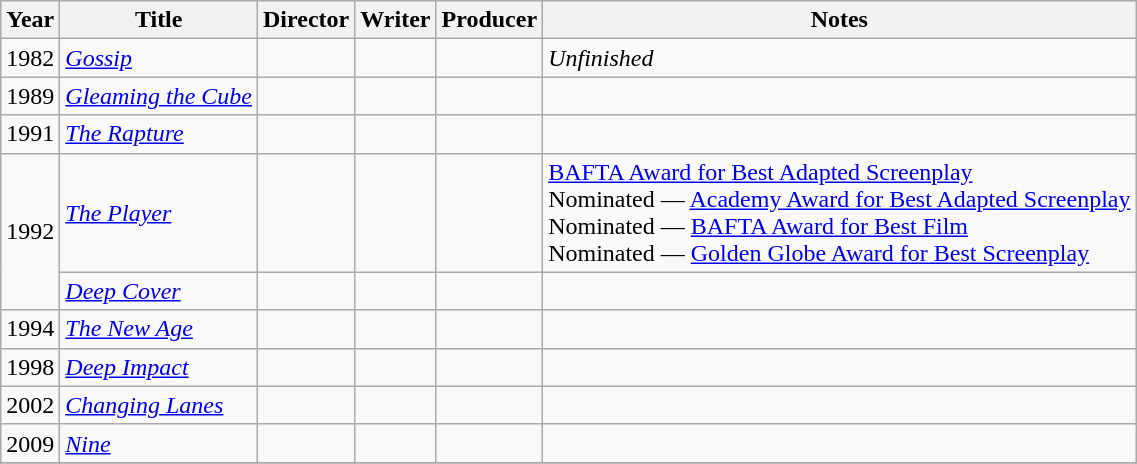<table class="wikitable">
<tr>
<th>Year</th>
<th>Title</th>
<th>Director</th>
<th>Writer</th>
<th>Producer</th>
<th>Notes</th>
</tr>
<tr>
<td>1982</td>
<td><em><a href='#'>Gossip</a></em></td>
<td></td>
<td></td>
<td></td>
<td><em>Unfinished</em></td>
</tr>
<tr>
<td>1989</td>
<td><em><a href='#'>Gleaming the Cube</a></em></td>
<td></td>
<td></td>
<td></td>
<td></td>
</tr>
<tr>
<td>1991</td>
<td><em><a href='#'>The Rapture</a></em></td>
<td></td>
<td></td>
<td></td>
<td></td>
</tr>
<tr>
<td rowspan=2>1992</td>
<td><em><a href='#'>The Player</a></em></td>
<td></td>
<td></td>
<td></td>
<td><a href='#'>BAFTA Award for Best Adapted Screenplay</a><br>Nominated — <a href='#'>Academy Award for Best Adapted Screenplay</a><br>Nominated — <a href='#'>BAFTA Award for Best Film</a><br>Nominated — <a href='#'>Golden Globe Award for Best Screenplay</a></td>
</tr>
<tr>
<td><em><a href='#'>Deep Cover</a></em></td>
<td></td>
<td></td>
<td></td>
<td></td>
</tr>
<tr>
<td>1994</td>
<td><em><a href='#'>The New Age</a></em></td>
<td></td>
<td></td>
<td></td>
<td></td>
</tr>
<tr>
<td>1998</td>
<td><em><a href='#'>Deep Impact</a></em></td>
<td></td>
<td></td>
<td></td>
<td></td>
</tr>
<tr>
<td>2002</td>
<td><em><a href='#'>Changing Lanes</a></em></td>
<td></td>
<td></td>
<td></td>
<td></td>
</tr>
<tr>
<td>2009</td>
<td><em><a href='#'>Nine</a></em></td>
<td></td>
<td></td>
<td></td>
<td></td>
</tr>
<tr>
</tr>
</table>
